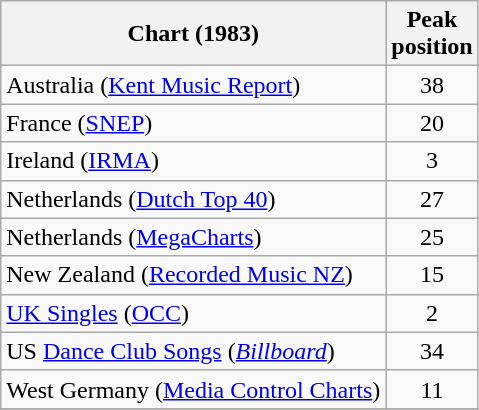<table class="wikitable sortable">
<tr>
<th align="left">Chart (1983)</th>
<th align="center">Peak<br>position</th>
</tr>
<tr>
<td align="left">Australia (<a href='#'>Kent Music Report</a>)</td>
<td align="center">38</td>
</tr>
<tr>
<td align="left">France (<a href='#'>SNEP</a>)</td>
<td align="center">20</td>
</tr>
<tr>
<td align="left">Ireland (<a href='#'>IRMA</a>)</td>
<td align="center">3</td>
</tr>
<tr>
<td align="left">Netherlands (<a href='#'>Dutch Top 40</a>)</td>
<td align="center">27</td>
</tr>
<tr>
<td align="left">Netherlands (<a href='#'>MegaCharts</a>)</td>
<td align="center">25</td>
</tr>
<tr>
<td align="left">New Zealand (<a href='#'>Recorded Music NZ</a>)</td>
<td align="center">15</td>
</tr>
<tr>
<td align="left"><a href='#'>UK Singles</a> (<a href='#'>OCC</a>)</td>
<td align="center">2</td>
</tr>
<tr>
<td align="left">US <a href='#'>Dance Club Songs</a> (<em><a href='#'>Billboard</a></em>)</td>
<td align="center">34</td>
</tr>
<tr>
<td align="left">West Germany (<a href='#'>Media Control Charts</a>)</td>
<td align="center">11</td>
</tr>
<tr>
</tr>
</table>
